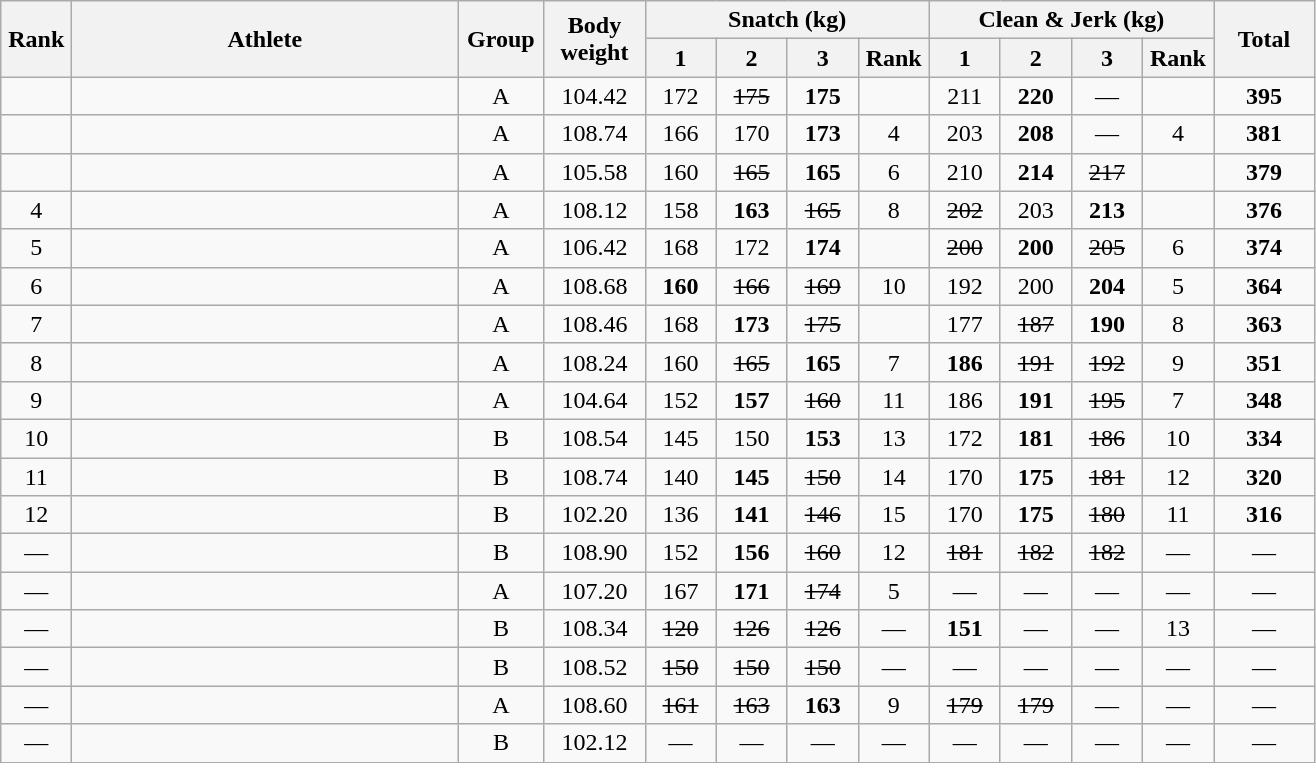<table class = "wikitable" style="text-align:center;">
<tr>
<th rowspan=2 width=40>Rank</th>
<th rowspan=2 width=250>Athlete</th>
<th rowspan=2 width=50>Group</th>
<th rowspan=2 width=60>Body weight</th>
<th colspan=4>Snatch (kg)</th>
<th colspan=4>Clean & Jerk (kg)</th>
<th rowspan=2 width=60>Total</th>
</tr>
<tr>
<th width=40>1</th>
<th width=40>2</th>
<th width=40>3</th>
<th width=40>Rank</th>
<th width=40>1</th>
<th width=40>2</th>
<th width=40>3</th>
<th width=40>Rank</th>
</tr>
<tr>
<td></td>
<td align=left></td>
<td>A</td>
<td>104.42</td>
<td>172</td>
<td><s>175</s></td>
<td><strong>175</strong></td>
<td></td>
<td>211</td>
<td><strong>220</strong></td>
<td>—</td>
<td></td>
<td><strong>395</strong></td>
</tr>
<tr>
<td></td>
<td align=left></td>
<td>A</td>
<td>108.74</td>
<td>166</td>
<td>170</td>
<td><strong>173</strong></td>
<td>4</td>
<td>203</td>
<td><strong>208</strong></td>
<td>—</td>
<td>4</td>
<td><strong>381</strong></td>
</tr>
<tr>
<td></td>
<td align=left></td>
<td>A</td>
<td>105.58</td>
<td>160</td>
<td><s>165</s></td>
<td><strong>165</strong></td>
<td>6</td>
<td>210</td>
<td><strong>214</strong></td>
<td><s>217</s></td>
<td></td>
<td><strong>379</strong></td>
</tr>
<tr>
<td>4</td>
<td align=left></td>
<td>A</td>
<td>108.12</td>
<td>158</td>
<td><strong>163</strong></td>
<td><s>165</s></td>
<td>8</td>
<td><s>202</s></td>
<td>203</td>
<td><strong>213</strong></td>
<td></td>
<td><strong>376</strong></td>
</tr>
<tr>
<td>5</td>
<td align=left></td>
<td>A</td>
<td>106.42</td>
<td>168</td>
<td>172</td>
<td><strong>174</strong></td>
<td></td>
<td><s>200</s></td>
<td><strong>200</strong></td>
<td><s>205</s></td>
<td>6</td>
<td><strong>374</strong></td>
</tr>
<tr>
<td>6</td>
<td align=left></td>
<td>A</td>
<td>108.68</td>
<td><strong>160</strong></td>
<td><s>166</s></td>
<td><s>169</s></td>
<td>10</td>
<td>192</td>
<td>200</td>
<td><strong>204</strong></td>
<td>5</td>
<td><strong>364</strong></td>
</tr>
<tr>
<td>7</td>
<td align=left></td>
<td>A</td>
<td>108.46</td>
<td>168</td>
<td><strong>173</strong></td>
<td><s>175</s></td>
<td></td>
<td>177</td>
<td><s>187</s></td>
<td><strong>190</strong></td>
<td>8</td>
<td><strong>363</strong></td>
</tr>
<tr>
<td>8</td>
<td align=left></td>
<td>A</td>
<td>108.24</td>
<td>160</td>
<td><s>165</s></td>
<td><strong>165</strong></td>
<td>7</td>
<td><strong>186</strong></td>
<td><s>191</s></td>
<td><s>192</s></td>
<td>9</td>
<td><strong>351</strong></td>
</tr>
<tr>
<td>9</td>
<td align=left></td>
<td>A</td>
<td>104.64</td>
<td>152</td>
<td><strong>157</strong></td>
<td><s>160</s></td>
<td>11</td>
<td>186</td>
<td><strong>191</strong></td>
<td><s>195</s></td>
<td>7</td>
<td><strong>348</strong></td>
</tr>
<tr>
<td>10</td>
<td align=left></td>
<td>B</td>
<td>108.54</td>
<td>145</td>
<td>150</td>
<td><strong>153</strong></td>
<td>13</td>
<td>172</td>
<td><strong>181</strong></td>
<td><s>186</s></td>
<td>10</td>
<td><strong>334</strong></td>
</tr>
<tr>
<td>11</td>
<td align=left></td>
<td>B</td>
<td>108.74</td>
<td>140</td>
<td><strong>145</strong></td>
<td><s>150</s></td>
<td>14</td>
<td>170</td>
<td><strong>175</strong></td>
<td><s>181</s></td>
<td>12</td>
<td><strong>320</strong></td>
</tr>
<tr>
<td>12</td>
<td align=left></td>
<td>B</td>
<td>102.20</td>
<td>136</td>
<td><strong>141</strong></td>
<td><s>146</s></td>
<td>15</td>
<td>170</td>
<td><strong>175</strong></td>
<td><s>180</s></td>
<td>11</td>
<td><strong>316</strong></td>
</tr>
<tr>
<td>—</td>
<td align=left></td>
<td>B</td>
<td>108.90</td>
<td>152</td>
<td><strong>156</strong></td>
<td><s>160</s></td>
<td>12</td>
<td><s>181</s></td>
<td><s>182</s></td>
<td><s>182</s></td>
<td>—</td>
<td>—</td>
</tr>
<tr>
<td>—</td>
<td align=left></td>
<td>A</td>
<td>107.20</td>
<td>167</td>
<td><strong>171</strong></td>
<td><s>174</s></td>
<td>5</td>
<td>—</td>
<td>—</td>
<td>—</td>
<td>—</td>
<td>—</td>
</tr>
<tr>
<td>—</td>
<td align=left></td>
<td>B</td>
<td>108.34</td>
<td><s>120</s></td>
<td><s>126</s></td>
<td><s>126</s></td>
<td>—</td>
<td><strong>151</strong></td>
<td>—</td>
<td>—</td>
<td>13</td>
<td>—</td>
</tr>
<tr>
<td>—</td>
<td align=left></td>
<td>B</td>
<td>108.52</td>
<td><s>150</s></td>
<td><s>150</s></td>
<td><s>150</s></td>
<td>—</td>
<td>—</td>
<td>—</td>
<td>—</td>
<td>—</td>
<td>—</td>
</tr>
<tr>
<td>—</td>
<td align=left></td>
<td>A</td>
<td>108.60</td>
<td><s>161</s></td>
<td><s>163</s></td>
<td><strong>163</strong></td>
<td>9</td>
<td><s>179</s></td>
<td><s>179</s></td>
<td>—</td>
<td>—</td>
<td>—</td>
</tr>
<tr>
<td>—</td>
<td align=left></td>
<td>B</td>
<td>102.12</td>
<td>—</td>
<td>—</td>
<td>—</td>
<td>—</td>
<td>—</td>
<td>—</td>
<td>—</td>
<td>—</td>
<td>—</td>
</tr>
</table>
